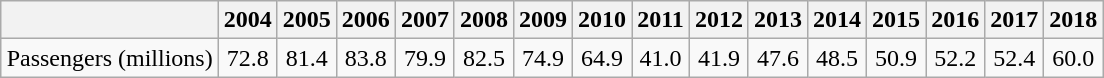<table class="wikitable" style="margin: auto;">
<tr style="text-align:center;">
<th></th>
<th>2004</th>
<th>2005</th>
<th>2006</th>
<th>2007</th>
<th>2008</th>
<th>2009</th>
<th>2010</th>
<th>2011</th>
<th>2012</th>
<th>2013</th>
<th>2014</th>
<th>2015</th>
<th>2016</th>
<th>2017</th>
<th>2018</th>
</tr>
<tr>
<td>Passengers (millions)</td>
<td align=center>72.8</td>
<td align=center>81.4</td>
<td align=center>83.8</td>
<td align=center>79.9</td>
<td align=center>82.5</td>
<td align=center>74.9</td>
<td align=center>64.9</td>
<td align=center>41.0</td>
<td align=center>41.9</td>
<td align=center>47.6</td>
<td align=center>48.5</td>
<td align=center>50.9</td>
<td align=center>52.2</td>
<td align=center>52.4</td>
<td align=center>60.0</td>
</tr>
</table>
